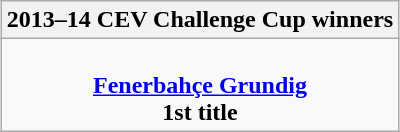<table class=wikitable style="text-align:center; margin:auto">
<tr>
<th>2013–14 CEV Challenge Cup winners</th>
</tr>
<tr>
<td><br><strong><a href='#'>Fenerbahçe Grundig</a></strong><br> <strong>1st title</strong></td>
</tr>
</table>
